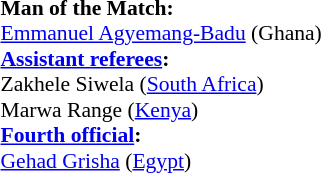<table width=50% style="font-size: 90%">
<tr>
<td><br><strong>Man of the Match:</strong>
<br><a href='#'>Emmanuel Agyemang-Badu</a> (Ghana)<br><strong><a href='#'>Assistant referees</a>:</strong>
<br>Zakhele Siwela (<a href='#'>South Africa</a>)
<br>Marwa Range (<a href='#'>Kenya</a>)
<br><strong><a href='#'>Fourth official</a>:</strong>
<br><a href='#'>Gehad Grisha</a> (<a href='#'>Egypt</a>)</td>
</tr>
</table>
